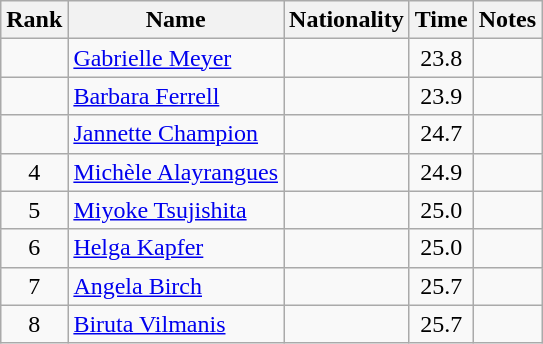<table class="wikitable sortable" style="text-align:center">
<tr>
<th>Rank</th>
<th>Name</th>
<th>Nationality</th>
<th>Time</th>
<th>Notes</th>
</tr>
<tr>
<td></td>
<td align=left><a href='#'>Gabrielle Meyer</a></td>
<td align=left></td>
<td>23.8</td>
<td></td>
</tr>
<tr>
<td></td>
<td align=left><a href='#'>Barbara Ferrell</a></td>
<td align=left></td>
<td>23.9</td>
<td></td>
</tr>
<tr>
<td></td>
<td align=left><a href='#'>Jannette Champion</a></td>
<td align=left></td>
<td>24.7</td>
<td></td>
</tr>
<tr>
<td>4</td>
<td align=left><a href='#'>Michèle Alayrangues</a></td>
<td align=left></td>
<td>24.9</td>
<td></td>
</tr>
<tr>
<td>5</td>
<td align=left><a href='#'>Miyoke Tsujishita</a></td>
<td align=left></td>
<td>25.0</td>
<td></td>
</tr>
<tr>
<td>6</td>
<td align=left><a href='#'>Helga Kapfer</a></td>
<td align=left></td>
<td>25.0</td>
<td></td>
</tr>
<tr>
<td>7</td>
<td align=left><a href='#'>Angela Birch</a></td>
<td align=left></td>
<td>25.7</td>
<td></td>
</tr>
<tr>
<td>8</td>
<td align=left><a href='#'>Biruta Vilmanis</a></td>
<td align=left></td>
<td>25.7</td>
<td></td>
</tr>
</table>
